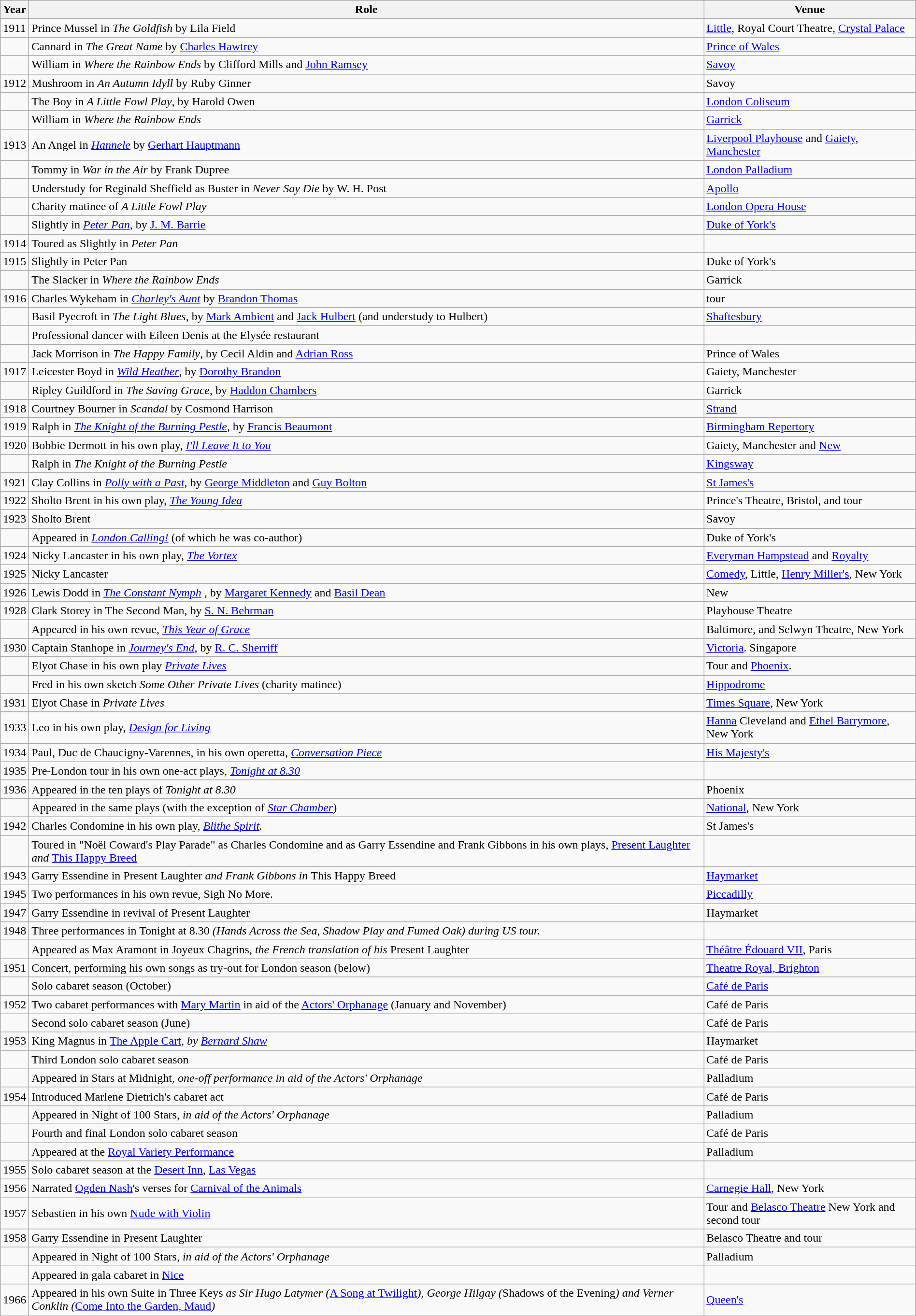<table class="wikitable plainrowheaders" style="text-align: left; margin-right: 0;">
<tr>
<th scope="col">Year</th>
<th scope="col">Role</th>
<th scope="col">Venue</th>
</tr>
<tr>
<td>1911</td>
<td>Prince Mussel in <em>The Goldfish</em> by Lila Field</td>
<td><a href='#'>Little</a>, Royal Court Theatre, <a href='#'>Crystal Palace</a></td>
</tr>
<tr>
<td></td>
<td>Cannard in <em>The Great Name</em> by <a href='#'>Charles Hawtrey</a></td>
<td><a href='#'>Prince of Wales</a></td>
</tr>
<tr>
<td></td>
<td>William in <em>Where the Rainbow Ends</em> by Clifford Mills and <a href='#'>John Ramsey</a></td>
<td><a href='#'>Savoy</a></td>
</tr>
<tr>
<td>1912</td>
<td>Mushroom in <em>An Autumn Idyll</em> by Ruby Ginner</td>
<td>Savoy</td>
</tr>
<tr>
<td></td>
<td>The Boy in <em>A Little Fowl Play</em>, by Harold Owen</td>
<td><a href='#'>London Coliseum</a></td>
</tr>
<tr>
<td></td>
<td>William in <em>Where the Rainbow Ends</em></td>
<td><a href='#'>Garrick</a></td>
</tr>
<tr>
<td>1913</td>
<td>An Angel in <em><a href='#'>Hannele</a></em> by <a href='#'>Gerhart Hauptmann</a></td>
<td><a href='#'>Liverpool Playhouse</a> and <a href='#'>Gaiety, Manchester</a></td>
</tr>
<tr>
<td></td>
<td>Tommy in <em>War in the Air</em> by Frank Dupree</td>
<td><a href='#'>London Palladium</a></td>
</tr>
<tr>
<td></td>
<td>Understudy for Reginald Sheffield as Buster in <em>Never Say Die</em> by W. H. Post</td>
<td><a href='#'>Apollo</a></td>
</tr>
<tr>
<td></td>
<td>Charity matinee of <em>A Little Fowl Play</em></td>
<td><a href='#'>London Opera House</a></td>
</tr>
<tr>
<td></td>
<td>Slightly in <em><a href='#'>Peter Pan</a></em>, by <a href='#'>J. M. Barrie</a></td>
<td><a href='#'>Duke of York's</a></td>
</tr>
<tr>
<td>1914</td>
<td>Toured as Slightly in <em>Peter Pan</em></td>
<td></td>
</tr>
<tr>
<td>1915</td>
<td>Slightly in Peter Pan</td>
<td>Duke of York's</td>
</tr>
<tr>
<td></td>
<td>The Slacker in <em>Where the Rainbow Ends</em></td>
<td>Garrick</td>
</tr>
<tr>
<td>1916</td>
<td>Charles Wykeham in <em><a href='#'>Charley's Aunt</a></em> by <a href='#'>Brandon Thomas</a></td>
<td>tour</td>
</tr>
<tr>
<td></td>
<td>Basil Pyecroft in <em>The Light Blues</em>, by <a href='#'>Mark Ambient</a> and <a href='#'>Jack Hulbert</a> (and understudy to Hulbert)</td>
<td><a href='#'>Shaftesbury</a></td>
</tr>
<tr>
<td></td>
<td>Professional dancer with Eileen Denis at the Elysée restaurant</td>
<td></td>
</tr>
<tr>
<td></td>
<td>Jack Morrison in <em>The Happy Family</em>, by Cecil Aldin and <a href='#'>Adrian Ross</a></td>
<td>Prince of Wales</td>
</tr>
<tr>
<td>1917</td>
<td>Leicester Boyd in <em><a href='#'>Wild Heather</a></em>, by <a href='#'>Dorothy Brandon</a></td>
<td>Gaiety, Manchester</td>
</tr>
<tr>
<td></td>
<td>Ripley Guildford in <em>The Saving Grace</em>, by <a href='#'>Haddon Chambers</a></td>
<td>Garrick</td>
</tr>
<tr>
<td>1918</td>
<td>Courtney Bourner in <em>Scandal</em> by Cosmond Harrison</td>
<td><a href='#'>Strand</a></td>
</tr>
<tr>
<td>1919</td>
<td>Ralph in <em><a href='#'>The Knight of the Burning Pestle</a></em>, by <a href='#'>Francis Beaumont</a></td>
<td><a href='#'>Birmingham Repertory</a></td>
</tr>
<tr>
<td>1920</td>
<td>Bobbie Dermott in his own play, <em><a href='#'>I'll Leave It to You</a></em></td>
<td>Gaiety, Manchester and <a href='#'>New</a></td>
</tr>
<tr>
<td></td>
<td>Ralph in <em>The Knight of the Burning Pestle</em></td>
<td><a href='#'>Kingsway</a></td>
</tr>
<tr>
<td>1921</td>
<td>Clay Collins in <em><a href='#'>Polly with a Past</a></em>, by <a href='#'>George Middleton</a> and <a href='#'>Guy Bolton</a></td>
<td><a href='#'>St James's</a></td>
</tr>
<tr>
<td>1922</td>
<td>Sholto Brent in his own play, <em><a href='#'>The Young Idea</a></em></td>
<td>Prince's Theatre, Bristol, and tour</td>
</tr>
<tr>
<td>1923</td>
<td>Sholto Brent</td>
<td>Savoy</td>
</tr>
<tr>
<td></td>
<td>Appeared in <em><a href='#'>London Calling!</a></em> (of which he was co-author)</td>
<td>Duke of York's</td>
</tr>
<tr>
<td>1924</td>
<td>Nicky Lancaster in his own play, <em><a href='#'>The Vortex</a></em></td>
<td><a href='#'>Everyman Hampstead</a> and <a href='#'>Royalty</a></td>
</tr>
<tr>
<td>1925</td>
<td>Nicky Lancaster</td>
<td><a href='#'>Comedy</a>, Little, <a href='#'>Henry Miller's</a>, New York</td>
</tr>
<tr>
<td>1926</td>
<td>Lewis Dodd in <em><a href='#'>The Constant Nymph</a></em> , by <a href='#'>Margaret Kennedy</a> and <a href='#'>Basil Dean</a></td>
<td>New</td>
</tr>
<tr>
<td>1928</td>
<td>Clark Storey in The Second Man, by <a href='#'>S. N. Behrman</a></td>
<td>Playhouse Theatre</td>
</tr>
<tr>
<td></td>
<td>Appeared in his own revue, <em><a href='#'>This Year of Grace</a></em></td>
<td>Baltimore, and Selwyn Theatre, New York</td>
</tr>
<tr>
<td>1930</td>
<td>Captain Stanhope in <em><a href='#'>Journey's End</a></em>, by <a href='#'>R. C. Sherriff</a></td>
<td><a href='#'>Victoria</a>. Singapore</td>
</tr>
<tr>
<td></td>
<td>Elyot Chase in his own play <em><a href='#'>Private Lives</a></em></td>
<td>Tour and <a href='#'>Phoenix</a>.</td>
</tr>
<tr>
<td></td>
<td>Fred in his own sketch <em>Some Other Private Lives</em> (charity matinee)</td>
<td><a href='#'>Hippodrome</a></td>
</tr>
<tr>
<td>1931</td>
<td>Elyot Chase in <em>Private Lives</em></td>
<td><a href='#'>Times Square</a>, New York</td>
</tr>
<tr>
<td>1933</td>
<td>Leo in his own play, <em><a href='#'>Design for Living</a></em></td>
<td><a href='#'>Hanna</a> Cleveland and <a href='#'>Ethel Barrymore</a>, New York</td>
</tr>
<tr>
<td>1934</td>
<td>Paul, Duc de Chaucigny-Varennes, in his own operetta, <em><a href='#'>Conversation Piece</a></em></td>
<td><a href='#'>His Majesty's</a></td>
</tr>
<tr>
<td>1935</td>
<td>Pre-London tour in his own one-act plays, <em><a href='#'>Tonight at 8.30</a></em></td>
<td></td>
</tr>
<tr>
<td>1936</td>
<td>Appeared in the ten plays of <em>Tonight at 8.30</em></td>
<td>Phoenix</td>
</tr>
<tr>
<td></td>
<td>Appeared in the same plays (with the exception of <em><a href='#'>Star Chamber</a></em>)</td>
<td><a href='#'>National</a>, New York</td>
</tr>
<tr>
<td>1942</td>
<td>Charles Condomine in his own play, <em><a href='#'>Blithe Spirit</a>.</td>
<td>St James's</td>
</tr>
<tr>
<td></td>
<td>Toured in "Noël Coward's Play Parade" as Charles Condomine and as Garry Essendine and Frank Gibbons in his own plays, </em><a href='#'>Present Laughter</a><em> and </em><a href='#'>This Happy Breed</a><em></td>
<td></td>
</tr>
<tr>
<td>1943</td>
<td>Garry Essendine in </em>Present Laughter<em> and Frank Gibbons in </em>This Happy Breed<em></td>
<td><a href='#'>Haymarket</a></td>
</tr>
<tr>
<td>1945</td>
<td>Two performances in his own revue, Sigh No More.</td>
<td><a href='#'>Piccadilly</a></td>
</tr>
<tr>
<td>1947</td>
<td>Garry Essendine in revival of </em>Present Laughter<em></td>
<td>Haymarket</td>
</tr>
<tr>
<td>1948</td>
<td>Three performances in </em>Tonight at 8.30<em> (Hands Across the Sea, Shadow Play and Fumed Oak) during US tour.</td>
<td></td>
</tr>
<tr>
<td></td>
<td>Appeared as Max Aramont in </em>Joyeux Chagrins<em>, the French translation of his </em>Present Laughter<em></td>
<td><a href='#'>Théâtre Édouard VII</a>, Paris</td>
</tr>
<tr>
<td>1951</td>
<td>Concert, performing his own songs as try-out for London season (below)</td>
<td><a href='#'>Theatre Royal, Brighton</a></td>
</tr>
<tr>
<td></td>
<td>Solo cabaret season (October)</td>
<td><a href='#'>Café de Paris</a></td>
</tr>
<tr>
<td>1952</td>
<td>Two cabaret performances with <a href='#'>Mary Martin</a> in aid of the <a href='#'>Actors' Orphanage</a> (January and November)</td>
<td>Café de Paris</td>
</tr>
<tr>
<td></td>
<td>Second solo cabaret season (June)</td>
<td>Café de Paris</td>
</tr>
<tr>
<td>1953</td>
<td>King Magnus in </em><a href='#'>The Apple Cart</a><em>, by <a href='#'>Bernard Shaw</a></td>
<td>Haymarket</td>
</tr>
<tr>
<td></td>
<td>Third London solo cabaret season</td>
<td>Café de Paris</td>
</tr>
<tr>
<td></td>
<td>Appeared in </em>Stars at Midnight<em>, one-off performance in aid of the Actors' Orphanage</td>
<td>Palladium</td>
</tr>
<tr>
<td>1954</td>
<td>Introduced Marlene Dietrich's cabaret act</td>
<td>Café de Paris</td>
</tr>
<tr>
<td></td>
<td>Appeared in </em>Night of 100 Stars<em>, in aid of the Actors' Orphanage</td>
<td>Palladium</td>
</tr>
<tr>
<td></td>
<td>Fourth and final London solo cabaret season</td>
<td>Café de Paris</td>
</tr>
<tr>
<td></td>
<td>Appeared at the <a href='#'>Royal Variety Performance</a></td>
<td>Palladium</td>
</tr>
<tr>
<td>1955</td>
<td>Solo cabaret season at the <a href='#'>Desert Inn</a>, <a href='#'>Las Vegas</a></td>
<td></td>
</tr>
<tr>
<td>1956</td>
<td>Narrated <a href='#'>Ogden Nash</a>'s verses for </em><a href='#'>Carnival of the Animals</a><em></td>
<td><a href='#'>Carnegie Hall</a>, New York</td>
</tr>
<tr>
<td>1957</td>
<td>Sebastien in his own </em><a href='#'>Nude with Violin</a><em></td>
<td>Tour and <a href='#'>Belasco Theatre</a> New York and second tour</td>
</tr>
<tr>
<td>1958</td>
<td>Garry Essendine in </em>Present Laughter<em></td>
<td>Belasco Theatre and tour</td>
</tr>
<tr>
<td></td>
<td>Appeared in </em>Night of 100 Stars<em>, in aid of the Actors' Orphanage</td>
<td>Palladium</td>
</tr>
<tr>
<td></td>
<td>Appeared in gala cabaret in <a href='#'>Nice</a></td>
<td></td>
</tr>
<tr>
<td>1966</td>
<td>Appeared in his own </em>Suite in Three Keys<em> as Sir Hugo Latymer (</em><a href='#'>A Song at Twilight</a><em>), George Hilgay (</em>Shadows of the Evening<em>) and Verner Conklin (</em><a href='#'>Come Into the Garden, Maud</a><em>)</td>
<td><a href='#'>Queen's</a></td>
</tr>
</table>
